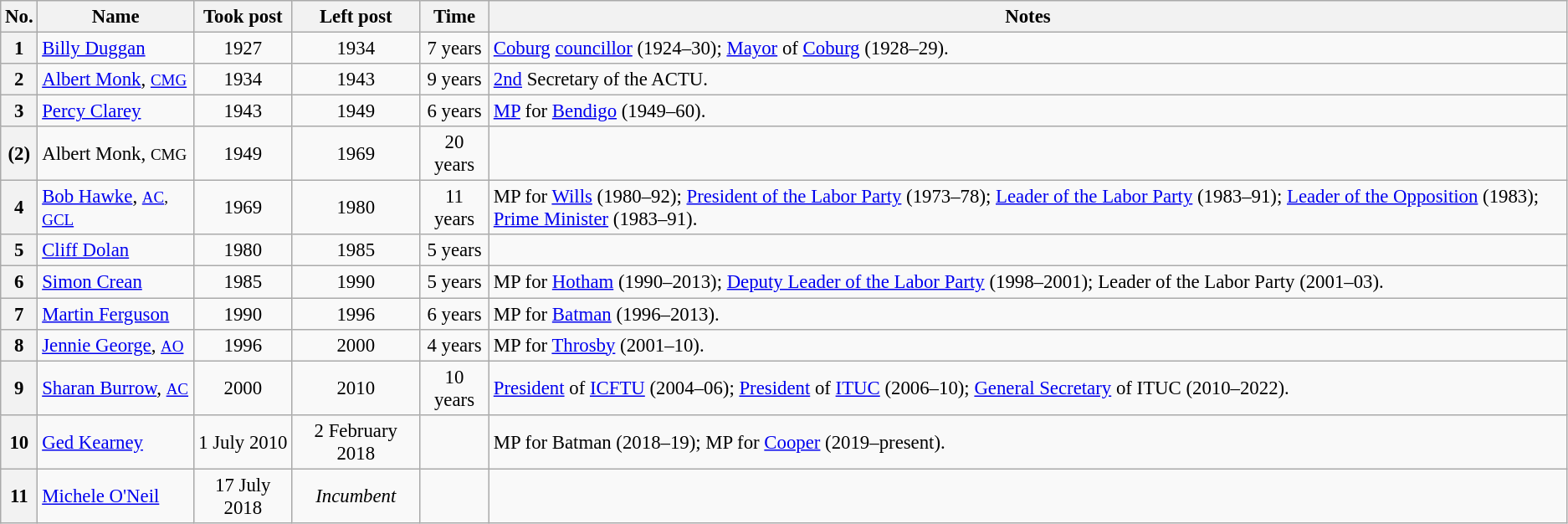<table class="wikitable" style="text-align:left; font-size:95%">
<tr>
<th>No.</th>
<th>Name</th>
<th>Took post</th>
<th>Left post</th>
<th>Time</th>
<th>Notes</th>
</tr>
<tr>
<th align=center>1</th>
<td><a href='#'>Billy Duggan</a></td>
<td align=center>1927</td>
<td align=center>1934</td>
<td align=center>7 years</td>
<td><a href='#'>Coburg</a> <a href='#'>councillor</a> (1924–30); <a href='#'>Mayor</a> of <a href='#'>Coburg</a> (1928–29).</td>
</tr>
<tr>
<th align=center>2</th>
<td><a href='#'>Albert Monk</a>, <small><a href='#'>CMG</a></small></td>
<td align=center>1934</td>
<td align=center>1943</td>
<td align=center>9 years</td>
<td><a href='#'>2nd</a> Secretary of the ACTU.</td>
</tr>
<tr>
<th align=center>3</th>
<td><a href='#'>Percy Clarey</a></td>
<td align=center>1943</td>
<td align=center>1949</td>
<td align=center>6 years</td>
<td><a href='#'>MP</a> for <a href='#'>Bendigo</a> (1949–60).</td>
</tr>
<tr>
<th align=center>(2)</th>
<td>Albert Monk, <small>CMG</small></td>
<td align=center>1949</td>
<td align=center>1969</td>
<td align=center>20 years</td>
<td></td>
</tr>
<tr>
<th align=center>4</th>
<td><a href='#'>Bob Hawke</a>, <small><a href='#'>AC</a>, <a href='#'>GCL</a></small></td>
<td align=center>1969</td>
<td align=center>1980</td>
<td align=center>11 years</td>
<td>MP for <a href='#'>Wills</a> (1980–92); <a href='#'>President of the Labor Party</a> (1973–78); <a href='#'>Leader of the Labor Party</a> (1983–91); <a href='#'>Leader of the Opposition</a> (1983); <a href='#'>Prime Minister</a> (1983–91).</td>
</tr>
<tr>
<th align=center>5</th>
<td><a href='#'>Cliff Dolan</a></td>
<td align=center>1980</td>
<td align=center>1985</td>
<td align=center>5 years</td>
<td></td>
</tr>
<tr>
<th align=center>6</th>
<td><a href='#'>Simon Crean</a></td>
<td align=center>1985</td>
<td align=center>1990</td>
<td align=center>5 years</td>
<td>MP for <a href='#'>Hotham</a> (1990–2013); <a href='#'>Deputy Leader of the Labor Party</a> (1998–2001); Leader of the Labor Party (2001–03).</td>
</tr>
<tr>
<th align=center>7</th>
<td><a href='#'>Martin Ferguson</a></td>
<td align=center>1990</td>
<td align=center>1996</td>
<td align=center>6 years</td>
<td>MP for <a href='#'>Batman</a> (1996–2013).</td>
</tr>
<tr>
<th align=center>8</th>
<td><a href='#'>Jennie George</a>, <small><a href='#'>AO</a></small></td>
<td align=center>1996</td>
<td align=center>2000</td>
<td align=center>4 years</td>
<td>MP for <a href='#'>Throsby</a> (2001–10).</td>
</tr>
<tr>
<th align=center>9</th>
<td><a href='#'>Sharan Burrow</a>, <small><a href='#'>AC</a></small></td>
<td align=center>2000</td>
<td align=center>2010</td>
<td align=center>10 years</td>
<td><a href='#'>President</a> of <a href='#'>ICFTU</a> (2004–06); <a href='#'>President</a> of <a href='#'>ITUC</a> (2006–10); <a href='#'>General Secretary</a> of ITUC (2010–2022).</td>
</tr>
<tr>
<th align=center>10</th>
<td><a href='#'>Ged Kearney</a></td>
<td align=center>1 July 2010</td>
<td align=center>2 February 2018</td>
<td align=center></td>
<td>MP for Batman (2018–19); MP for <a href='#'>Cooper</a> (2019–present).</td>
</tr>
<tr>
<th align=center>11</th>
<td><a href='#'>Michele O'Neil</a></td>
<td align=center>17 July 2018</td>
<td align=center><em>Incumbent</em></td>
<td align=center></td>
<td></td>
</tr>
</table>
